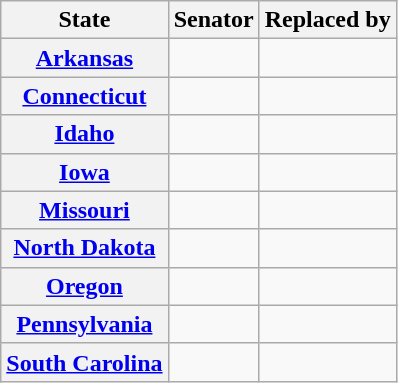<table class="wikitable sortable plainrowheaders">
<tr>
<th scope="col">State</th>
<th scope="col">Senator</th>
<th scope="col">Replaced by</th>
</tr>
<tr>
<th><a href='#'>Arkansas</a></th>
<td></td>
<td></td>
</tr>
<tr>
<th><a href='#'>Connecticut</a></th>
<td></td>
<td></td>
</tr>
<tr>
<th><a href='#'>Idaho</a></th>
<td></td>
<td></td>
</tr>
<tr>
<th><a href='#'>Iowa</a></th>
<td></td>
<td></td>
</tr>
<tr>
<th><a href='#'>Missouri</a></th>
<td></td>
<td></td>
</tr>
<tr>
<th><a href='#'>North Dakota</a></th>
<td></td>
<td></td>
</tr>
<tr>
<th><a href='#'>Oregon</a></th>
<td></td>
<td></td>
</tr>
<tr>
<th><a href='#'>Pennsylvania</a></th>
<td></td>
<td></td>
</tr>
<tr>
<th><a href='#'>South Carolina</a></th>
<td></td>
<td></td>
</tr>
</table>
